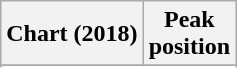<table class="wikitable sortable">
<tr>
<th>Chart (2018)</th>
<th>Peak<br>position</th>
</tr>
<tr>
</tr>
<tr>
</tr>
</table>
